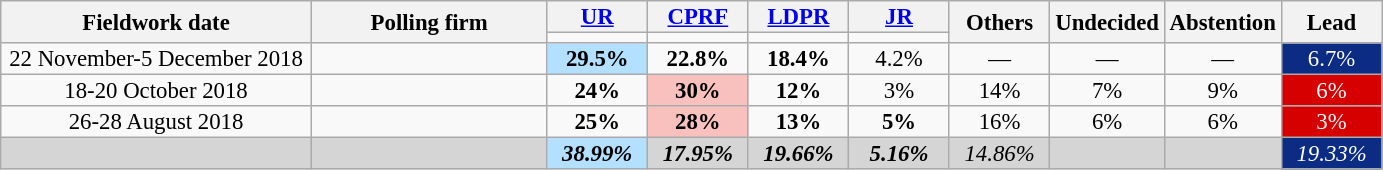<table class=wikitable style="font-size:95%; line-height:14px; text-align:center">
<tr>
<th style=width:200px; rowspan=2>Fieldwork date</th>
<th style=width:150px; rowspan=2>Polling firm</th>
<th style="width:60px;"><a href='#'>UR</a></th>
<th style="width:60px;"><a href='#'>CPRF</a></th>
<th style="width:60px;"><a href='#'>LDPR</a></th>
<th style="width:60px;"><a href='#'>JR</a></th>
<th style="width:60px;" rowspan=2>Others</th>
<th style="width:60px;" rowspan=2>Undecided</th>
<th style="width:60px;" rowspan=2>Abstention</th>
<th style="width:60px;" rowspan="2">Lead</th>
</tr>
<tr>
<td bgcolor=></td>
<td bgcolor=></td>
<td bgcolor=></td>
<td bgcolor=></td>
</tr>
<tr>
<td>22 November-5 December 2018</td>
<td> </td>
<td style="background:#B3E0FF"><strong>29.5%</strong></td>
<td><strong>22.8%</strong></td>
<td><strong>18.4%</strong></td>
<td>4.2%</td>
<td>—</td>
<td>—</td>
<td>—</td>
<td style="background:#0C2C84; color:white;">6.7%</td>
</tr>
<tr>
<td>18-20 October 2018</td>
<td></td>
<td><strong>24%</strong></td>
<td style="background:#F8C1BE"><strong>30%</strong></td>
<td><strong>12%</strong></td>
<td>3%</td>
<td>14%</td>
<td>7%</td>
<td>9%</td>
<td style="background:#D70000; color:white;">6%</td>
</tr>
<tr>
<td>26-28 August 2018</td>
<td></td>
<td><strong>25%</strong></td>
<td style="background:#F8C1BE"><strong>28%</strong></td>
<td><strong>13%</strong></td>
<td><strong>5%</strong></td>
<td>16%</td>
<td>6%</td>
<td>6%</td>
<td style="background:#D70000; color:white;">3%</td>
</tr>
<tr>
<td style="background:#D5D5D5"></td>
<td style="background:#D5D5D5"></td>
<td style="background:#B3E0FF"><strong><em>38.99%</em></strong></td>
<td style="background:#D5D5D5"><strong><em>17.95%</em></strong></td>
<td style="background:#D5D5D5"><strong><em>19.66%</em></strong></td>
<td style="background:#D5D5D5"><strong><em>5.16%</em></strong></td>
<td style="background:#D5D5D5"><em>14.86%</em></td>
<td style="background:#D5D5D5"></td>
<td style="background:#D5D5D5"></td>
<td style="background:#0C2C84; color:white;"><em>19.33%</em></td>
</tr>
</table>
